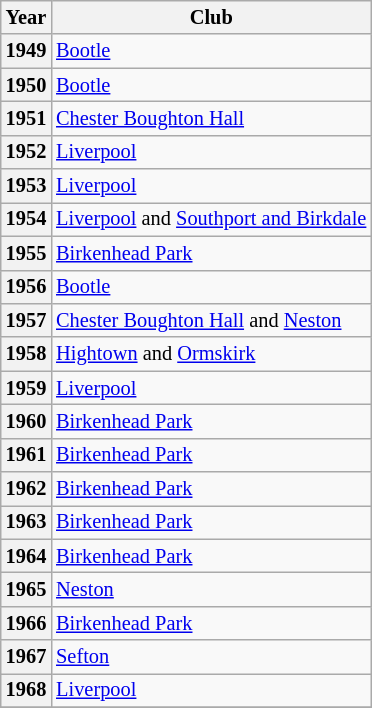<table class="wikitable" style="font-size:85%">
<tr>
<th>Year</th>
<th>Club</th>
</tr>
<tr>
<th scope="row">1949</th>
<td><a href='#'>Bootle</a></td>
</tr>
<tr>
<th scope="row">1950</th>
<td><a href='#'>Bootle</a></td>
</tr>
<tr>
<th scope="row">1951</th>
<td><a href='#'>Chester Boughton Hall</a></td>
</tr>
<tr>
<th scope="row">1952</th>
<td><a href='#'>Liverpool</a></td>
</tr>
<tr>
<th scope="row">1953</th>
<td><a href='#'>Liverpool</a></td>
</tr>
<tr>
<th scope="row">1954</th>
<td><a href='#'>Liverpool</a> and <a href='#'>Southport and Birkdale</a></td>
</tr>
<tr>
<th scope="row">1955</th>
<td><a href='#'>Birkenhead Park</a></td>
</tr>
<tr>
<th scope="row">1956</th>
<td><a href='#'>Bootle</a></td>
</tr>
<tr>
<th scope="row">1957</th>
<td><a href='#'>Chester Boughton Hall</a> and <a href='#'>Neston</a></td>
</tr>
<tr>
<th scope="row">1958</th>
<td><a href='#'>Hightown</a> and <a href='#'>Ormskirk</a></td>
</tr>
<tr>
<th scope="row">1959</th>
<td><a href='#'>Liverpool</a></td>
</tr>
<tr>
<th scope="row">1960</th>
<td><a href='#'>Birkenhead Park</a></td>
</tr>
<tr>
<th scope="row">1961</th>
<td><a href='#'>Birkenhead Park</a></td>
</tr>
<tr>
<th scope="row">1962</th>
<td><a href='#'>Birkenhead Park</a></td>
</tr>
<tr>
<th scope="row">1963</th>
<td><a href='#'>Birkenhead Park</a></td>
</tr>
<tr>
<th scope="row">1964</th>
<td><a href='#'>Birkenhead Park</a></td>
</tr>
<tr>
<th scope="row">1965</th>
<td><a href='#'>Neston</a></td>
</tr>
<tr>
<th scope="row">1966</th>
<td><a href='#'>Birkenhead Park</a></td>
</tr>
<tr>
<th scope="row">1967</th>
<td><a href='#'>Sefton</a></td>
</tr>
<tr>
<th scope="row">1968</th>
<td><a href='#'>Liverpool</a></td>
</tr>
<tr>
</tr>
</table>
